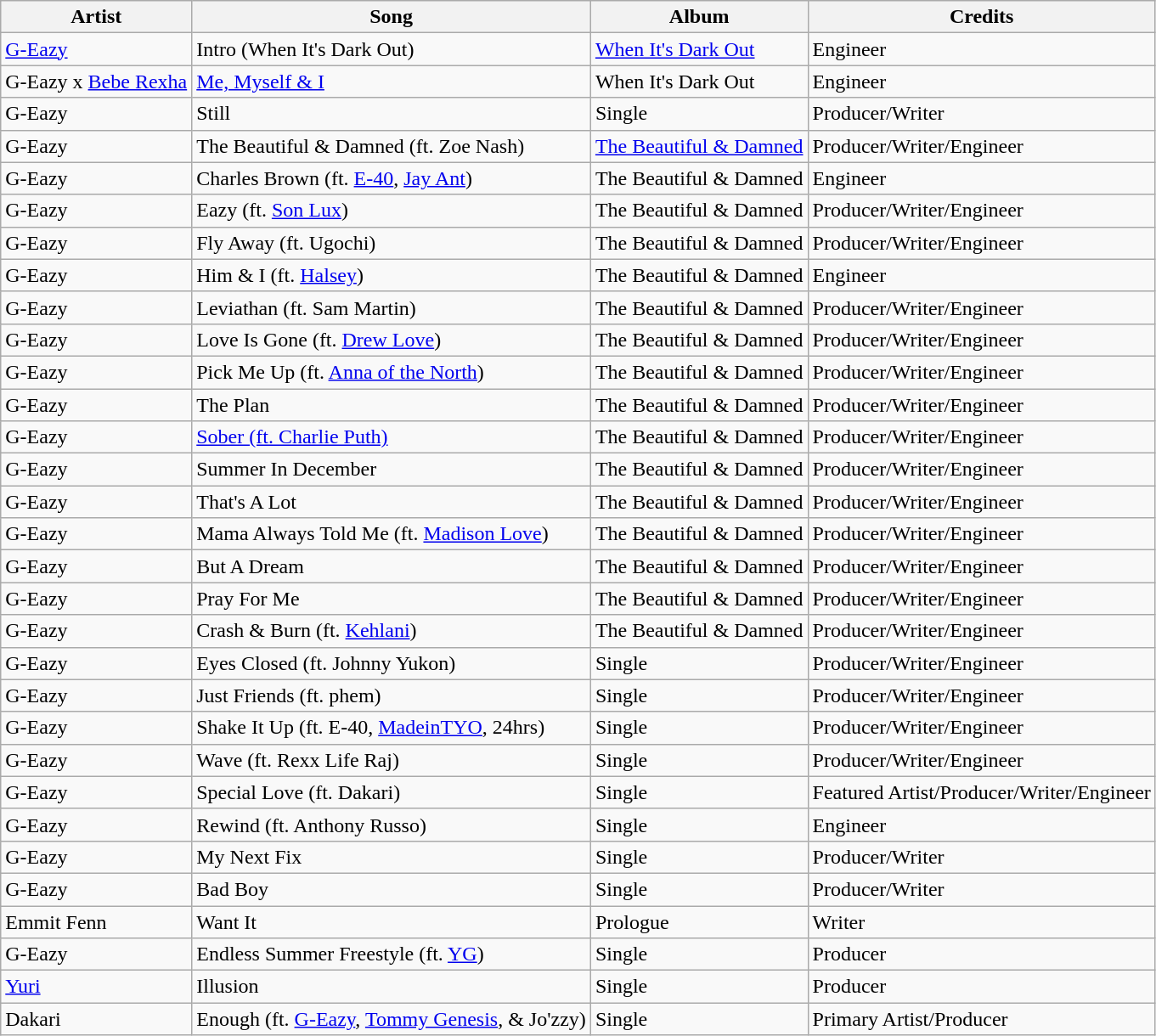<table class="wikitable">
<tr>
<th>Artist</th>
<th>Song</th>
<th>Album</th>
<th>Credits</th>
</tr>
<tr>
<td><a href='#'>G-Eazy</a></td>
<td>Intro (When It's Dark Out)</td>
<td><a href='#'>When It's Dark Out</a></td>
<td>Engineer</td>
</tr>
<tr>
<td>G-Eazy x <a href='#'>Bebe Rexha</a></td>
<td><a href='#'>Me, Myself & I</a></td>
<td>When It's Dark Out</td>
<td>Engineer</td>
</tr>
<tr>
<td>G-Eazy</td>
<td>Still</td>
<td>Single</td>
<td>Producer/Writer</td>
</tr>
<tr>
<td>G-Eazy</td>
<td>The Beautiful & Damned (ft. Zoe Nash)</td>
<td><a href='#'>The Beautiful & Damned</a></td>
<td>Producer/Writer/Engineer</td>
</tr>
<tr>
<td>G-Eazy</td>
<td>Charles Brown (ft. <a href='#'>E-40</a>, <a href='#'>Jay Ant</a>)</td>
<td>The Beautiful & Damned</td>
<td>Engineer</td>
</tr>
<tr>
<td>G-Eazy</td>
<td>Eazy (ft. <a href='#'>Son Lux</a>)</td>
<td>The Beautiful & Damned</td>
<td>Producer/Writer/Engineer</td>
</tr>
<tr>
<td>G-Eazy</td>
<td>Fly Away (ft. Ugochi)</td>
<td>The Beautiful & Damned</td>
<td>Producer/Writer/Engineer</td>
</tr>
<tr>
<td>G-Eazy</td>
<td>Him & I (ft. <a href='#'>Halsey</a>)</td>
<td>The Beautiful & Damned</td>
<td>Engineer</td>
</tr>
<tr>
<td>G-Eazy</td>
<td>Leviathan (ft. Sam Martin)</td>
<td>The Beautiful & Damned</td>
<td>Producer/Writer/Engineer</td>
</tr>
<tr>
<td>G-Eazy</td>
<td>Love Is Gone (ft. <a href='#'>Drew Love</a>)</td>
<td>The Beautiful & Damned</td>
<td>Producer/Writer/Engineer</td>
</tr>
<tr>
<td>G-Eazy</td>
<td>Pick Me Up (ft. <a href='#'>Anna of the North</a>)</td>
<td>The Beautiful & Damned</td>
<td>Producer/Writer/Engineer</td>
</tr>
<tr>
<td>G-Eazy</td>
<td>The Plan</td>
<td>The Beautiful & Damned</td>
<td>Producer/Writer/Engineer</td>
</tr>
<tr>
<td>G-Eazy</td>
<td><a href='#'>Sober (ft. Charlie Puth)</a></td>
<td>The Beautiful & Damned</td>
<td>Producer/Writer/Engineer</td>
</tr>
<tr>
<td>G-Eazy</td>
<td>Summer In December</td>
<td>The Beautiful & Damned</td>
<td>Producer/Writer/Engineer</td>
</tr>
<tr>
<td>G-Eazy</td>
<td>That's A Lot</td>
<td>The Beautiful & Damned</td>
<td>Producer/Writer/Engineer</td>
</tr>
<tr>
<td>G-Eazy</td>
<td>Mama Always Told Me (ft. <a href='#'>Madison Love</a>)</td>
<td>The Beautiful & Damned</td>
<td>Producer/Writer/Engineer</td>
</tr>
<tr>
<td>G-Eazy</td>
<td>But A Dream</td>
<td>The Beautiful & Damned</td>
<td>Producer/Writer/Engineer</td>
</tr>
<tr>
<td>G-Eazy</td>
<td>Pray For Me</td>
<td>The Beautiful & Damned</td>
<td>Producer/Writer/Engineer</td>
</tr>
<tr>
<td>G-Eazy</td>
<td>Crash & Burn (ft. <a href='#'>Kehlani</a>)</td>
<td>The Beautiful & Damned</td>
<td>Producer/Writer/Engineer</td>
</tr>
<tr>
<td>G-Eazy</td>
<td>Eyes Closed (ft. Johnny Yukon)</td>
<td>Single</td>
<td>Producer/Writer/Engineer</td>
</tr>
<tr>
<td>G-Eazy</td>
<td>Just Friends (ft. phem)</td>
<td>Single</td>
<td>Producer/Writer/Engineer</td>
</tr>
<tr>
<td>G-Eazy</td>
<td>Shake It Up (ft. E-40, <a href='#'>MadeinTYO</a>, 24hrs)</td>
<td>Single</td>
<td>Producer/Writer/Engineer</td>
</tr>
<tr>
<td>G-Eazy</td>
<td>Wave (ft. Rexx Life Raj)</td>
<td>Single</td>
<td>Producer/Writer/Engineer</td>
</tr>
<tr>
<td>G-Eazy</td>
<td>Special Love (ft. Dakari)</td>
<td>Single</td>
<td>Featured Artist/Producer/Writer/Engineer</td>
</tr>
<tr>
<td>G-Eazy</td>
<td>Rewind (ft. Anthony Russo)</td>
<td>Single</td>
<td>Engineer</td>
</tr>
<tr>
<td>G-Eazy</td>
<td>My Next Fix</td>
<td>Single</td>
<td>Producer/Writer</td>
</tr>
<tr>
<td>G-Eazy</td>
<td>Bad Boy</td>
<td>Single</td>
<td>Producer/Writer</td>
</tr>
<tr>
<td>Emmit Fenn</td>
<td>Want It</td>
<td>Prologue</td>
<td>Writer</td>
</tr>
<tr>
<td>G-Eazy</td>
<td>Endless Summer Freestyle (ft. <a href='#'>YG</a>)</td>
<td>Single</td>
<td>Producer</td>
</tr>
<tr>
<td><a href='#'>Yuri</a></td>
<td>Illusion</td>
<td>Single</td>
<td>Producer</td>
</tr>
<tr>
<td>Dakari</td>
<td>Enough (ft. <a href='#'>G-Eazy</a>, <a href='#'>Tommy Genesis</a>, & Jo'zzy)</td>
<td>Single</td>
<td>Primary Artist/Producer</td>
</tr>
</table>
